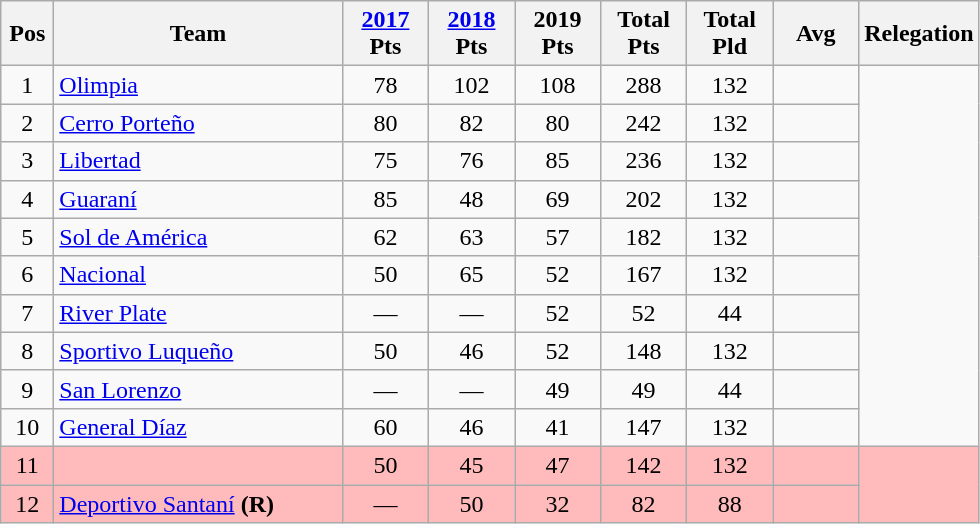<table class="wikitable" style="text-align:center">
<tr>
<th width=28>Pos<br></th>
<th width=185>Team<br></th>
<th width=50><a href='#'>2017</a><br>Pts</th>
<th width=50><a href='#'>2018</a><br>Pts</th>
<th width=50>2019<br>Pts</th>
<th width=50>Total<br>Pts</th>
<th width=50>Total<br>Pld</th>
<th width=50>Avg</th>
<th>Relegation</th>
</tr>
<tr>
<td>1</td>
<td align="left"><a href='#'>Olimpia</a></td>
<td>78</td>
<td>102</td>
<td>108</td>
<td>288</td>
<td>132</td>
<td><strong></strong></td>
</tr>
<tr>
<td>2</td>
<td align="left"><a href='#'>Cerro Porteño</a></td>
<td>80</td>
<td>82</td>
<td>80</td>
<td>242</td>
<td>132</td>
<td><strong></strong></td>
</tr>
<tr>
<td>3</td>
<td align="left"><a href='#'>Libertad</a></td>
<td>75</td>
<td>76</td>
<td>85</td>
<td>236</td>
<td>132</td>
<td><strong></strong></td>
</tr>
<tr>
<td>4</td>
<td align="left"><a href='#'>Guaraní</a></td>
<td>85</td>
<td>48</td>
<td>69</td>
<td>202</td>
<td>132</td>
<td><strong></strong></td>
</tr>
<tr>
<td>5</td>
<td align="left"><a href='#'>Sol de América</a></td>
<td>62</td>
<td>63</td>
<td>57</td>
<td>182</td>
<td>132</td>
<td><strong></strong></td>
</tr>
<tr>
<td>6</td>
<td align="left"><a href='#'>Nacional</a></td>
<td>50</td>
<td>65</td>
<td>52</td>
<td>167</td>
<td>132</td>
<td><strong></strong></td>
</tr>
<tr>
<td>7</td>
<td align="left"><a href='#'>River Plate</a></td>
<td>—</td>
<td>—</td>
<td>52</td>
<td>52</td>
<td>44</td>
<td><strong></strong></td>
</tr>
<tr>
<td>8</td>
<td align="left"><a href='#'>Sportivo Luqueño</a></td>
<td>50</td>
<td>46</td>
<td>52</td>
<td>148</td>
<td>132</td>
<td><strong></strong></td>
</tr>
<tr>
<td>9</td>
<td align="left"><a href='#'>San Lorenzo</a></td>
<td>—</td>
<td>—</td>
<td>49</td>
<td>49</td>
<td>44</td>
<td><strong></strong></td>
</tr>
<tr>
<td>10</td>
<td align="left"><a href='#'>General Díaz</a></td>
<td>60</td>
<td>46</td>
<td>41</td>
<td>147</td>
<td>132</td>
<td><strong></strong></td>
</tr>
<tr bgcolor=#FFBBBB>
<td>11</td>
<td align="left"></td>
<td>50</td>
<td>45</td>
<td>47</td>
<td>142</td>
<td>132</td>
<td><strong></strong></td>
<td rowspan=2></td>
</tr>
<tr bgcolor=#FFBBBB>
<td>12</td>
<td align="left"><a href='#'>Deportivo Santaní</a> <strong>(R)</strong></td>
<td>—</td>
<td>50</td>
<td>32</td>
<td>82</td>
<td>88</td>
<td><strong></strong></td>
</tr>
</table>
